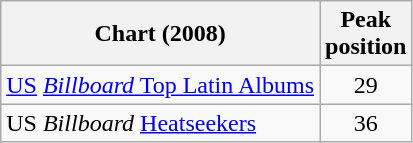<table class="wikitable">
<tr>
<th align="left">Chart (2008)</th>
<th align="left">Peak<br>position</th>
</tr>
<tr>
<td align="left"><a href='#'>US</a> <a href='#'><em>Billboard</em> Top Latin Albums</a></td>
<td align="center">29</td>
</tr>
<tr>
<td align="left">US <em>Billboard</em> <a href='#'>Heatseekers</a></td>
<td align="center">36</td>
</tr>
</table>
